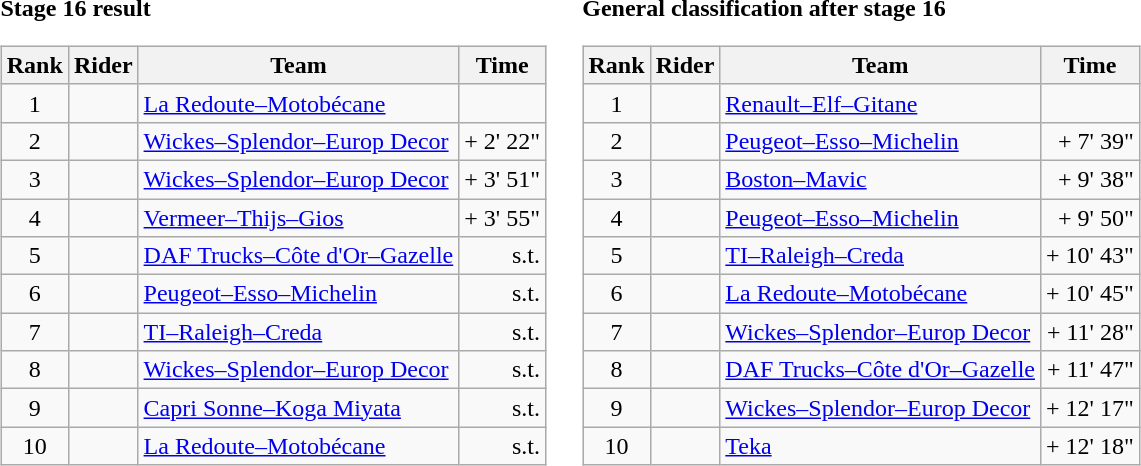<table>
<tr>
<td><strong>Stage 16 result</strong><br><table class="wikitable">
<tr>
<th scope="col">Rank</th>
<th scope="col">Rider</th>
<th scope="col">Team</th>
<th scope="col">Time</th>
</tr>
<tr>
<td style="text-align:center;">1</td>
<td></td>
<td><a href='#'>La Redoute–Motobécane</a></td>
<td style="text-align:right;"></td>
</tr>
<tr>
<td style="text-align:center;">2</td>
<td></td>
<td><a href='#'>Wickes–Splendor–Europ Decor</a></td>
<td style="text-align:right;">+ 2' 22"</td>
</tr>
<tr>
<td style="text-align:center;">3</td>
<td></td>
<td><a href='#'>Wickes–Splendor–Europ Decor</a></td>
<td style="text-align:right;">+ 3' 51"</td>
</tr>
<tr>
<td style="text-align:center;">4</td>
<td></td>
<td><a href='#'>Vermeer–Thijs–Gios</a></td>
<td style="text-align:right;">+ 3' 55"</td>
</tr>
<tr>
<td style="text-align:center;">5</td>
<td></td>
<td><a href='#'>DAF Trucks–Côte d'Or–Gazelle</a></td>
<td style="text-align:right;">s.t.</td>
</tr>
<tr>
<td style="text-align:center;">6</td>
<td></td>
<td><a href='#'>Peugeot–Esso–Michelin</a></td>
<td style="text-align:right;">s.t.</td>
</tr>
<tr>
<td style="text-align:center;">7</td>
<td></td>
<td><a href='#'>TI–Raleigh–Creda</a></td>
<td style="text-align:right;">s.t.</td>
</tr>
<tr>
<td style="text-align:center;">8</td>
<td></td>
<td><a href='#'>Wickes–Splendor–Europ Decor</a></td>
<td style="text-align:right;">s.t.</td>
</tr>
<tr>
<td style="text-align:center;">9</td>
<td></td>
<td><a href='#'>Capri Sonne–Koga Miyata</a></td>
<td style="text-align:right;">s.t.</td>
</tr>
<tr>
<td style="text-align:center;">10</td>
<td></td>
<td><a href='#'>La Redoute–Motobécane</a></td>
<td style="text-align:right;">s.t.</td>
</tr>
</table>
</td>
<td></td>
<td><strong>General classification after stage 16</strong><br><table class="wikitable">
<tr>
<th scope="col">Rank</th>
<th scope="col">Rider</th>
<th scope="col">Team</th>
<th scope="col">Time</th>
</tr>
<tr>
<td style="text-align:center;">1</td>
<td> </td>
<td><a href='#'>Renault–Elf–Gitane</a></td>
<td style="text-align:right;"></td>
</tr>
<tr>
<td style="text-align:center;">2</td>
<td></td>
<td><a href='#'>Peugeot–Esso–Michelin</a></td>
<td style="text-align:right;">+ 7' 39"</td>
</tr>
<tr>
<td style="text-align:center;">3</td>
<td></td>
<td><a href='#'>Boston–Mavic</a></td>
<td style="text-align:right;">+ 9' 38"</td>
</tr>
<tr>
<td style="text-align:center;">4</td>
<td></td>
<td><a href='#'>Peugeot–Esso–Michelin</a></td>
<td style="text-align:right;">+ 9' 50"</td>
</tr>
<tr>
<td style="text-align:center;">5</td>
<td></td>
<td><a href='#'>TI–Raleigh–Creda</a></td>
<td style="text-align:right;">+ 10' 43"</td>
</tr>
<tr>
<td style="text-align:center;">6</td>
<td></td>
<td><a href='#'>La Redoute–Motobécane</a></td>
<td style="text-align:right;">+ 10' 45"</td>
</tr>
<tr>
<td style="text-align:center;">7</td>
<td></td>
<td><a href='#'>Wickes–Splendor–Europ Decor</a></td>
<td style="text-align:right;">+ 11' 28"</td>
</tr>
<tr>
<td style="text-align:center;">8</td>
<td></td>
<td><a href='#'>DAF Trucks–Côte d'Or–Gazelle</a></td>
<td style="text-align:right;">+ 11' 47"</td>
</tr>
<tr>
<td style="text-align:center;">9</td>
<td></td>
<td><a href='#'>Wickes–Splendor–Europ Decor</a></td>
<td style="text-align:right;">+ 12' 17"</td>
</tr>
<tr>
<td style="text-align:center;">10</td>
<td></td>
<td><a href='#'>Teka</a></td>
<td style="text-align:right;">+ 12' 18"</td>
</tr>
</table>
</td>
</tr>
</table>
